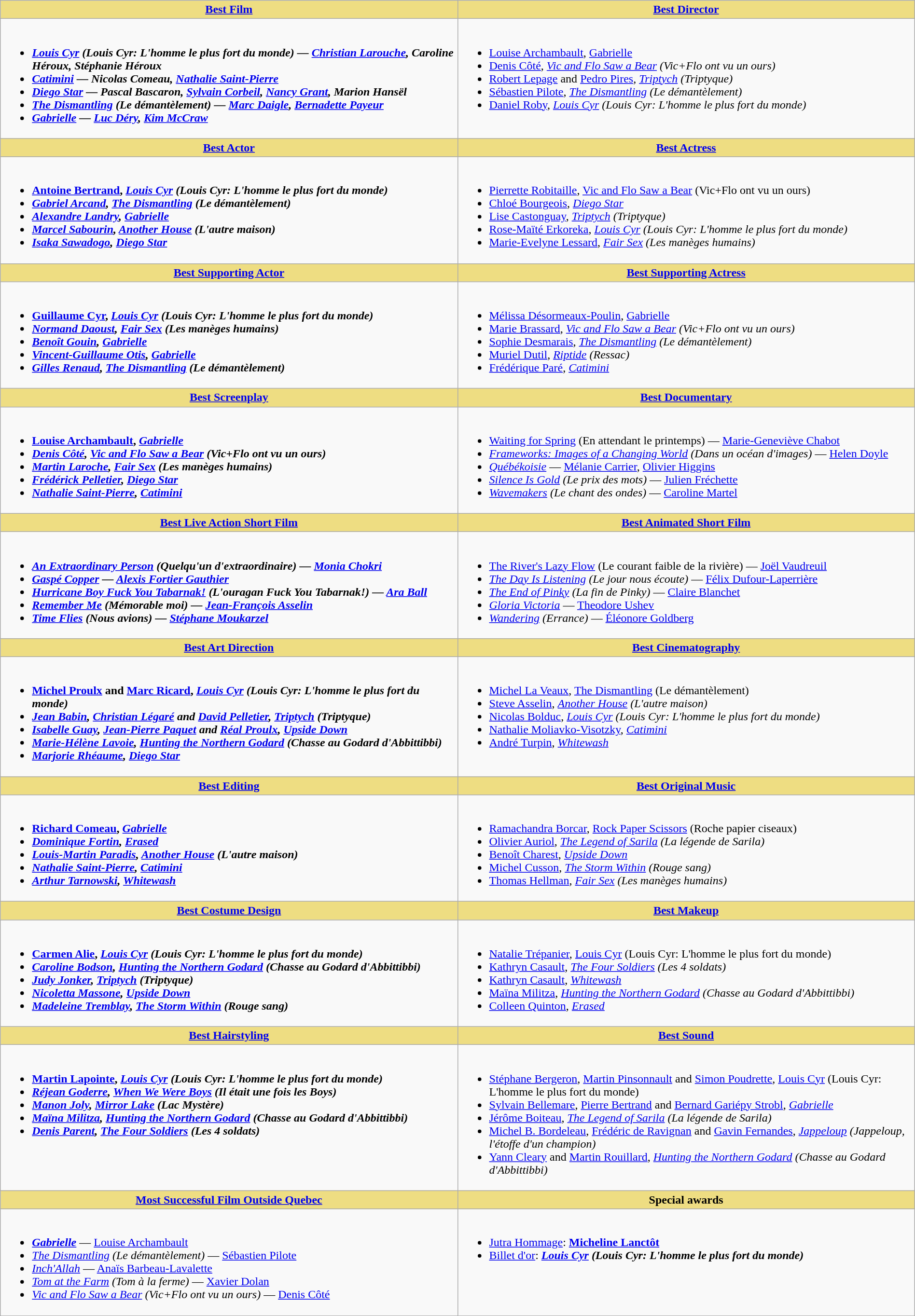<table class=wikitable width="100%">
<tr>
<th style="background:#EEDD82; width:50%"><a href='#'>Best Film</a></th>
<th style="background:#EEDD82; width:50%"><a href='#'>Best Director</a></th>
</tr>
<tr>
<td valign="top"><br><ul><li> <strong><em><a href='#'>Louis Cyr</a> (Louis Cyr: L'homme le plus fort du monde)<em> — <a href='#'>Christian Larouche</a>, Caroline Héroux, Stéphanie Héroux<strong></li><li></em><a href='#'>Catimini</a><em> — Nicolas Comeau, <a href='#'>Nathalie Saint-Pierre</a></li><li></em><a href='#'>Diego Star</a><em> — Pascal Bascaron, <a href='#'>Sylvain Corbeil</a>, <a href='#'>Nancy Grant</a>, Marion Hansël</li><li></em><a href='#'>The Dismantling</a> (Le démantèlement)<em> — <a href='#'>Marc Daigle</a>, <a href='#'>Bernadette Payeur</a></li><li></em><a href='#'>Gabrielle</a><em> — <a href='#'>Luc Déry</a>, <a href='#'>Kim McCraw</a></li></ul></td>
<td valign="top"><br><ul><li> </strong><a href='#'>Louise Archambault</a>, </em><a href='#'>Gabrielle</a></em></strong></li><li><a href='#'>Denis Côté</a>, <em><a href='#'>Vic and Flo Saw a Bear</a> (Vic+Flo ont vu un ours)</em></li><li><a href='#'>Robert Lepage</a> and <a href='#'>Pedro Pires</a>, <em><a href='#'>Triptych</a> (Triptyque)</em></li><li><a href='#'>Sébastien Pilote</a>, <em><a href='#'>The Dismantling</a> (Le démantèlement)</em></li><li><a href='#'>Daniel Roby</a>, <em><a href='#'>Louis Cyr</a> (Louis Cyr: L'homme le plus fort du monde)</em></li></ul></td>
</tr>
<tr>
<th style="background:#EEDD82; width:50%"><a href='#'>Best Actor</a></th>
<th style="background:#EEDD82; width:50%"><a href='#'>Best Actress</a></th>
</tr>
<tr>
<td valign="top"><br><ul><li> <strong><a href='#'>Antoine Bertrand</a>, <em><a href='#'>Louis Cyr</a> (Louis Cyr: L'homme le plus fort du monde)<strong><em></li><li><a href='#'>Gabriel Arcand</a>, </em><a href='#'>The Dismantling</a> (Le démantèlement)<em></li><li><a href='#'>Alexandre Landry</a>, </em><a href='#'>Gabrielle</a><em></li><li><a href='#'>Marcel Sabourin</a>, </em><a href='#'>Another House</a> (L'autre maison)<em></li><li><a href='#'>Isaka Sawadogo</a>, </em><a href='#'>Diego Star</a><em></li></ul></td>
<td valign="top"><br><ul><li> </strong><a href='#'>Pierrette Robitaille</a>, </em><a href='#'>Vic and Flo Saw a Bear</a> (Vic+Flo ont vu un ours)</em></strong></li><li><a href='#'>Chloé Bourgeois</a>, <em><a href='#'>Diego Star</a></em></li><li><a href='#'>Lise Castonguay</a>, <em><a href='#'>Triptych</a> (Triptyque)</em></li><li><a href='#'>Rose-Maïté Erkoreka</a>, <em><a href='#'>Louis Cyr</a> (Louis Cyr: L'homme le plus fort du monde)</em></li><li><a href='#'>Marie-Evelyne Lessard</a>, <em><a href='#'>Fair Sex</a> (Les manèges humains)</em></li></ul></td>
</tr>
<tr>
<th style="background:#EEDD82; width:50%"><a href='#'>Best Supporting Actor</a></th>
<th style="background:#EEDD82; width:50%"><a href='#'>Best Supporting Actress</a></th>
</tr>
<tr>
<td valign="top"><br><ul><li> <strong><a href='#'>Guillaume Cyr</a>, <em><a href='#'>Louis Cyr</a> (Louis Cyr: L'homme le plus fort du monde)<strong><em></li><li><a href='#'>Normand Daoust</a>, </em><a href='#'>Fair Sex</a> (Les manèges humains)<em></li><li><a href='#'>Benoît Gouin</a>, </em><a href='#'>Gabrielle</a><em></li><li><a href='#'>Vincent-Guillaume Otis</a>, </em><a href='#'>Gabrielle</a><em></li><li><a href='#'>Gilles Renaud</a>, </em><a href='#'>The Dismantling</a> (Le démantèlement)<em></li></ul></td>
<td valign="top"><br><ul><li> </strong><a href='#'>Mélissa Désormeaux-Poulin</a>, </em><a href='#'>Gabrielle</a></em></strong></li><li><a href='#'>Marie Brassard</a>, <em><a href='#'>Vic and Flo Saw a Bear</a> (Vic+Flo ont vu un ours)</em></li><li><a href='#'>Sophie Desmarais</a>, <em><a href='#'>The Dismantling</a> (Le démantèlement)</em></li><li><a href='#'>Muriel Dutil</a>, <em><a href='#'>Riptide</a> (Ressac)</em></li><li><a href='#'>Frédérique Paré</a>, <em><a href='#'>Catimini</a></em></li></ul></td>
</tr>
<tr>
<th style="background:#EEDD82; width:50%"><a href='#'>Best Screenplay</a></th>
<th style="background:#EEDD82; width:50%"><a href='#'>Best Documentary</a></th>
</tr>
<tr>
<td valign="top"><br><ul><li> <strong><a href='#'>Louise Archambault</a>, <em><a href='#'>Gabrielle</a><strong><em></li><li><a href='#'>Denis Côté</a>, </em><a href='#'>Vic and Flo Saw a Bear</a> (Vic+Flo ont vu un ours)<em></li><li><a href='#'>Martin Laroche</a>, </em><a href='#'>Fair Sex</a> (Les manèges humains)<em></li><li><a href='#'>Frédérick Pelletier</a>, </em><a href='#'>Diego Star</a><em></li><li><a href='#'>Nathalie Saint-Pierre</a>, </em><a href='#'>Catimini</a><em></li></ul></td>
<td valign="top"><br><ul><li> </em></strong><a href='#'>Waiting for Spring</a> (En attendant le printemps)</em> — <a href='#'>Marie-Geneviève Chabot</a></strong></li><li><em><a href='#'>Frameworks: Images of a Changing World</a> (Dans un océan d'images)</em> — <a href='#'>Helen Doyle</a></li><li><em><a href='#'>Québékoisie</a></em> — <a href='#'>Mélanie Carrier</a>, <a href='#'>Olivier Higgins</a></li><li><em><a href='#'>Silence Is Gold</a> (Le prix des mots)</em> — <a href='#'>Julien Fréchette</a></li><li><em><a href='#'>Wavemakers</a> (Le chant des ondes)</em> — <a href='#'>Caroline Martel</a></li></ul></td>
</tr>
<tr>
<th style="background:#EEDD82; width:50%"><a href='#'>Best Live Action Short Film</a></th>
<th style="background:#EEDD82; width:50%"><a href='#'>Best Animated Short Film</a></th>
</tr>
<tr>
<td valign="top"><br><ul><li> <strong><em><a href='#'>An Extraordinary Person</a> (Quelqu'un d'extraordinaire)<em> — <a href='#'>Monia Chokri</a><strong></li><li></em><a href='#'>Gaspé Copper</a><em> — <a href='#'>Alexis Fortier Gauthier</a></li><li></em><a href='#'>Hurricane Boy Fuck You Tabarnak!</a> (L'ouragan Fuck You Tabarnak!)<em> — <a href='#'>Ara Ball</a></li><li></em><a href='#'>Remember Me</a> (Mémorable moi)<em> — <a href='#'>Jean-François Asselin</a></li><li></em><a href='#'>Time Flies</a> (Nous avions)<em> — <a href='#'>Stéphane Moukarzel</a></li></ul></td>
<td valign="top"><br><ul><li> </em></strong><a href='#'>The River's Lazy Flow</a> (Le courant faible de la rivière)</em> — <a href='#'>Joël Vaudreuil</a></strong></li><li><em><a href='#'>The Day Is Listening</a> (Le jour nous écoute)</em> — <a href='#'>Félix Dufour-Laperrière</a></li><li><em><a href='#'>The End of Pinky</a> (La fin de Pinky)</em> — <a href='#'>Claire Blanchet</a></li><li><em><a href='#'>Gloria Victoria</a></em> — <a href='#'>Theodore Ushev</a></li><li><em><a href='#'>Wandering</a> (Errance)</em> — <a href='#'>Éléonore Goldberg</a></li></ul></td>
</tr>
<tr>
<th style="background:#EEDD82; width:50%"><a href='#'>Best Art Direction</a></th>
<th style="background:#EEDD82; width:50%"><a href='#'>Best Cinematography</a></th>
</tr>
<tr>
<td valign="top"><br><ul><li> <strong><a href='#'>Michel Proulx</a> and <a href='#'>Marc Ricard</a>, <em><a href='#'>Louis Cyr</a> (Louis Cyr: L'homme le plus fort du monde)<strong><em></li><li><a href='#'>Jean Babin</a>, <a href='#'>Christian Légaré</a> and <a href='#'>David Pelletier</a>, </em><a href='#'>Triptych</a> (Triptyque)<em></li><li><a href='#'>Isabelle Guay</a>, <a href='#'>Jean-Pierre Paquet</a> and <a href='#'>Réal Proulx</a>, </em><a href='#'>Upside Down</a><em></li><li><a href='#'>Marie-Hélène Lavoie</a>, </em><a href='#'>Hunting the Northern Godard</a> (Chasse au Godard d'Abbittibbi)<em></li><li><a href='#'>Marjorie Rhéaume</a>, </em><a href='#'>Diego Star</a><em></li></ul></td>
<td valign="top"><br><ul><li> </strong><a href='#'>Michel La Veaux</a>, </em><a href='#'>The Dismantling</a> (Le démantèlement)</em></strong></li><li><a href='#'>Steve Asselin</a>, <em><a href='#'>Another House</a> (L'autre maison)</em></li><li><a href='#'>Nicolas Bolduc</a>, <em><a href='#'>Louis Cyr</a> (Louis Cyr: L'homme le plus fort du monde)</em></li><li><a href='#'>Nathalie Moliavko-Visotzky</a>, <em><a href='#'>Catimini</a></em></li><li><a href='#'>André Turpin</a>, <em><a href='#'>Whitewash</a></em></li></ul></td>
</tr>
<tr>
<th style="background:#EEDD82; width:50%"><a href='#'>Best Editing</a></th>
<th style="background:#EEDD82; width:50%"><a href='#'>Best Original Music</a></th>
</tr>
<tr>
<td valign="top"><br><ul><li> <strong><a href='#'>Richard Comeau</a>, <em><a href='#'>Gabrielle</a><strong><em></li><li><a href='#'>Dominique Fortin</a>, </em><a href='#'>Erased</a><em></li><li><a href='#'>Louis-Martin Paradis</a>, </em><a href='#'>Another House</a> (L'autre maison)<em></li><li><a href='#'>Nathalie Saint-Pierre</a>, </em><a href='#'>Catimini</a><em></li><li><a href='#'>Arthur Tarnowski</a>, </em><a href='#'>Whitewash</a><em></li></ul></td>
<td valign="top"><br><ul><li> </strong><a href='#'>Ramachandra Borcar</a>, </em><a href='#'>Rock Paper Scissors</a> (Roche papier ciseaux)</em></strong></li><li><a href='#'>Olivier Auriol</a>, <em><a href='#'>The Legend of Sarila</a> (La légende de Sarila)</em></li><li><a href='#'>Benoît Charest</a>, <em><a href='#'>Upside Down</a></em></li><li><a href='#'>Michel Cusson</a>, <em><a href='#'>The Storm Within</a> (Rouge sang)</em></li><li><a href='#'>Thomas Hellman</a>, <em><a href='#'>Fair Sex</a> (Les manèges humains)</em></li></ul></td>
</tr>
<tr>
<th style="background:#EEDD82; width:50%"><a href='#'>Best Costume Design</a></th>
<th style="background:#EEDD82; width:50%"><a href='#'>Best Makeup</a></th>
</tr>
<tr>
<td valign="top"><br><ul><li><strong><a href='#'>Carmen Alie</a>, <em><a href='#'>Louis Cyr</a> (Louis Cyr: L'homme le plus fort du monde)<strong><em></li><li><a href='#'>Caroline Bodson</a>, </em><a href='#'>Hunting the Northern Godard</a> (Chasse au Godard d'Abbittibbi)<em></li><li><a href='#'>Judy Jonker</a>, </em><a href='#'>Triptych</a> (Triptyque)<em></li><li><a href='#'>Nicoletta Massone</a>, </em><a href='#'>Upside Down</a><em></li><li><a href='#'>Madeleine Tremblay</a>, </em><a href='#'>The Storm Within</a> (Rouge sang)<em></li></ul></td>
<td valign="top"><br><ul><li> </strong><a href='#'>Natalie Trépanier</a>, </em><a href='#'>Louis Cyr</a> (Louis Cyr: L'homme le plus fort du monde)</em></strong></li><li><a href='#'>Kathryn Casault</a>, <em><a href='#'>The Four Soldiers</a> (Les 4 soldats)</em></li><li><a href='#'>Kathryn Casault</a>, <em><a href='#'>Whitewash</a></em></li><li><a href='#'>Maïna Militza</a>, <em><a href='#'>Hunting the Northern Godard</a> (Chasse au Godard d'Abbittibbi)</em></li><li><a href='#'>Colleen Quinton</a>, <em><a href='#'>Erased</a></em></li></ul></td>
</tr>
<tr>
<th style="background:#EEDD82; width:50%"><a href='#'>Best Hairstyling</a></th>
<th style="background:#EEDD82; width:50%"><a href='#'>Best Sound</a></th>
</tr>
<tr>
<td valign="top"><br><ul><li> <strong><a href='#'>Martin Lapointe</a>, <em><a href='#'>Louis Cyr</a> (Louis Cyr: L'homme le plus fort du monde)<strong><em></li><li><a href='#'>Réjean Goderre</a>, </em><a href='#'>When We Were Boys</a> (Il était une fois les Boys)<em></li><li><a href='#'>Manon Joly</a>, </em><a href='#'>Mirror Lake</a> (Lac Mystère)<em></li><li><a href='#'>Maïna Militza</a>, </em><a href='#'>Hunting the Northern Godard</a> (Chasse au Godard d'Abbittibbi)<em></li><li><a href='#'>Denis Parent</a>, </em><a href='#'>The Four Soldiers</a> (Les 4 soldats)<em></li></ul></td>
<td valign="top"><br><ul><li> </strong><a href='#'>Stéphane Bergeron</a>, <a href='#'>Martin Pinsonnault</a> and <a href='#'>Simon Poudrette</a>, </em><a href='#'>Louis Cyr</a> (Louis Cyr: L'homme le plus fort du monde)</em></strong></li><li><a href='#'>Sylvain Bellemare</a>, <a href='#'>Pierre Bertrand</a> and <a href='#'>Bernard Gariépy Strobl</a>, <em><a href='#'>Gabrielle</a></em></li><li><a href='#'>Jérôme Boiteau</a>, <em><a href='#'>The Legend of Sarila</a> (La légende de Sarila)</em></li><li><a href='#'>Michel B. Bordeleau</a>, <a href='#'>Frédéric de Ravignan</a> and <a href='#'>Gavin Fernandes</a>, <em><a href='#'>Jappeloup</a> (Jappeloup, l'étoffe d'un champion)</em></li><li><a href='#'>Yann Cleary</a> and <a href='#'>Martin Rouillard</a>, <em><a href='#'>Hunting the Northern Godard</a> (Chasse au Godard d'Abbittibbi)</em></li></ul></td>
</tr>
<tr>
<th style="background:#EEDD82; width:50%"><a href='#'>Most Successful Film Outside Quebec</a></th>
<th style="background:#EEDD82; width:50%">Special awards</th>
</tr>
<tr>
<td valign="top"><br><ul><li> <strong><em><a href='#'>Gabrielle</a></em></strong> — <a href='#'>Louise Archambault</a></li><li><em><a href='#'>The Dismantling</a> (Le démantèlement)</em> — <a href='#'>Sébastien Pilote</a></li><li><em><a href='#'>Inch'Allah</a></em> — <a href='#'>Anaïs Barbeau-Lavalette</a></li><li><em><a href='#'>Tom at the Farm</a> (Tom à la ferme)</em> — <a href='#'>Xavier Dolan</a></li><li><em><a href='#'>Vic and Flo Saw a Bear</a> (Vic+Flo ont vu un ours)</em> — <a href='#'>Denis Côté</a></li></ul></td>
<td valign="top"><br><ul><li><a href='#'>Jutra Hommage</a>: <strong><a href='#'>Micheline Lanctôt</a></strong></li><li><a href='#'>Billet d'or</a>: <strong><em><a href='#'>Louis Cyr</a> (Louis Cyr: L'homme le plus fort du monde)</em></strong></li></ul></td>
</tr>
</table>
